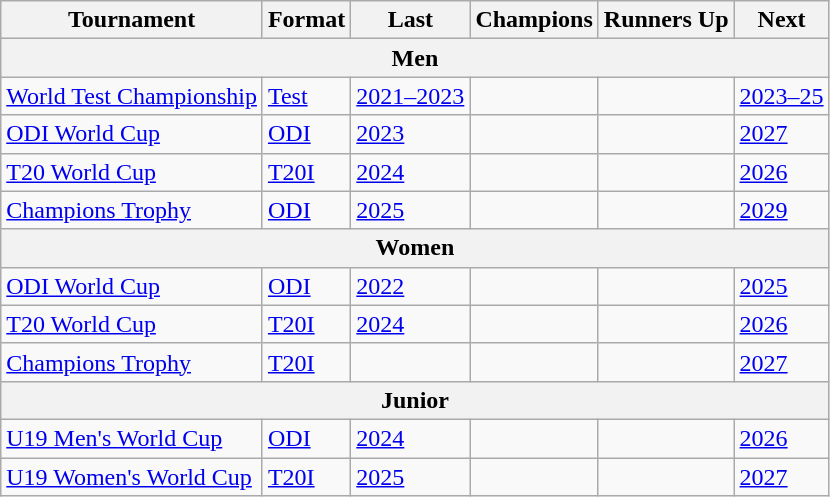<table class="wikitable">
<tr>
<th>Tournament</th>
<th>Format</th>
<th>Last</th>
<th>Champions</th>
<th>Runners Up</th>
<th>Next</th>
</tr>
<tr>
<th colspan="6">Men</th>
</tr>
<tr>
<td><a href='#'>World Test Championship</a></td>
<td><a href='#'>Test</a></td>
<td><a href='#'>2021–2023</a></td>
<td></td>
<td></td>
<td><a href='#'>2023–25</a></td>
</tr>
<tr>
<td><a href='#'>ODI World Cup</a></td>
<td><a href='#'>ODI</a></td>
<td><a href='#'>2023</a></td>
<td></td>
<td></td>
<td><a href='#'>2027</a></td>
</tr>
<tr>
<td><a href='#'>T20 World Cup</a></td>
<td><a href='#'>T20I</a></td>
<td><a href='#'>2024</a></td>
<td></td>
<td></td>
<td><a href='#'>2026</a></td>
</tr>
<tr>
<td><a href='#'>Champions Trophy</a></td>
<td><a href='#'>ODI</a></td>
<td><a href='#'>2025</a></td>
<td></td>
<td></td>
<td><a href='#'>2029</a></td>
</tr>
<tr>
<th colspan="6">Women</th>
</tr>
<tr>
<td><a href='#'>ODI World Cup</a></td>
<td><a href='#'>ODI</a></td>
<td><a href='#'>2022</a></td>
<td></td>
<td></td>
<td><a href='#'>2025</a></td>
</tr>
<tr>
<td><a href='#'>T20 World Cup</a></td>
<td><a href='#'>T20I</a></td>
<td><a href='#'>2024</a></td>
<td></td>
<td></td>
<td><a href='#'>2026</a></td>
</tr>
<tr>
<td><a href='#'>Champions Trophy</a></td>
<td><a href='#'>T20I</a></td>
<td></td>
<td></td>
<td></td>
<td><a href='#'>2027</a></td>
</tr>
<tr>
<th colspan="6">Junior</th>
</tr>
<tr>
<td><a href='#'>U19 Men's World Cup</a></td>
<td><a href='#'>ODI</a></td>
<td><a href='#'>2024</a></td>
<td></td>
<td></td>
<td><a href='#'>2026</a></td>
</tr>
<tr>
<td><a href='#'>U19 Women's World Cup</a></td>
<td><a href='#'>T20I</a></td>
<td><a href='#'>2025</a></td>
<td></td>
<td></td>
<td><a href='#'>2027</a></td>
</tr>
</table>
